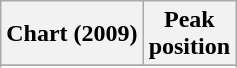<table class="wikitable sortable plainrowheaders" style="text-align:center">
<tr>
<th scope="col">Chart (2009)</th>
<th scope="col">Peak<br> position</th>
</tr>
<tr>
</tr>
<tr>
</tr>
<tr>
</tr>
<tr>
</tr>
</table>
